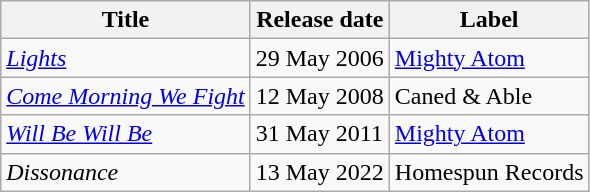<table class="wikitable">
<tr>
<th>Title</th>
<th>Release date</th>
<th>Label</th>
</tr>
<tr>
<td><em><a href='#'>Lights</a></em></td>
<td>29 May 2006</td>
<td><a href='#'>Mighty Atom</a></td>
</tr>
<tr>
<td><em><a href='#'>Come Morning We Fight</a></em></td>
<td>12 May 2008</td>
<td>Caned & Able</td>
</tr>
<tr>
<td><em><a href='#'>Will Be Will Be</a></em></td>
<td>31 May 2011</td>
<td><a href='#'>Mighty Atom</a></td>
</tr>
<tr>
<td><em>Dissonance</em></td>
<td>13 May 2022</td>
<td>Homespun Records</td>
</tr>
</table>
